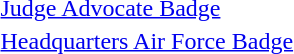<table>
<tr>
<td></td>
<td><a href='#'>Judge Advocate Badge</a></td>
</tr>
<tr>
<td></td>
<td><a href='#'>Headquarters Air Force Badge</a></td>
</tr>
<tr>
</tr>
</table>
